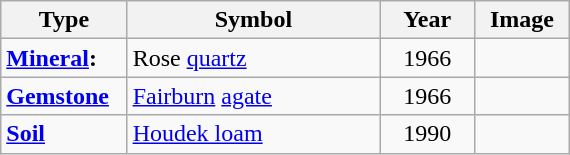<table class="wikitable">
<tr>
<th width="20%">Type</th>
<th width="40%">Symbol</th>
<th width="15%">Year</th>
<th width="15%">Image</th>
</tr>
<tr>
<td><strong><a href='#'>Mineral</a>:</strong></td>
<td>Rose <a href='#'>quartz</a></td>
<td align="center">1966</td>
<td align="center"></td>
</tr>
<tr>
<td><strong><a href='#'>Gemstone</a></strong></td>
<td><a href='#'>Fairburn</a> <a href='#'>agate</a></td>
<td align="center">1966</td>
<td></td>
</tr>
<tr>
<td><strong><a href='#'>Soil</a></strong></td>
<td><a href='#'>Houdek loam</a></td>
<td align="center">1990</td>
<td align="center"></td>
</tr>
</table>
